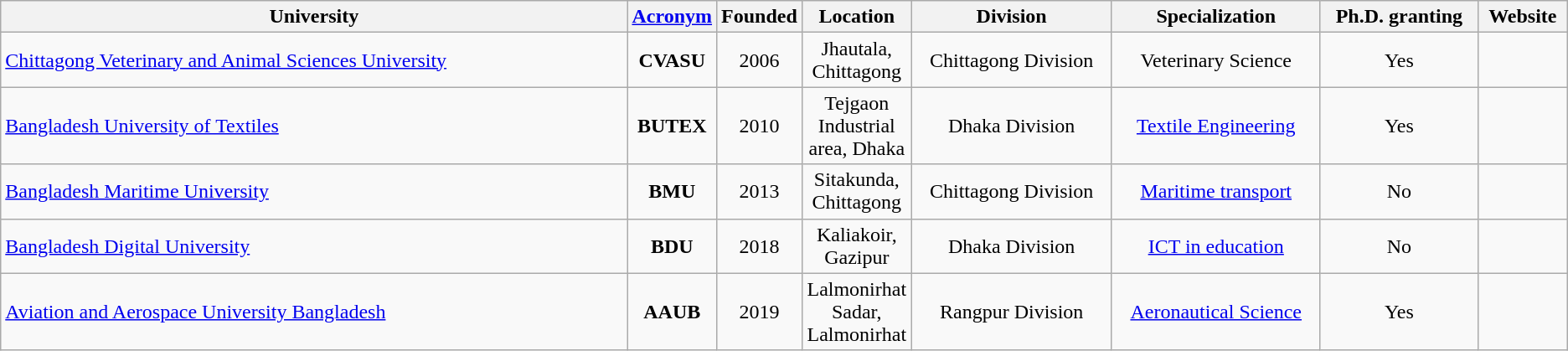<table class="wikitable sortable mw-datatable static-row-numbers">
<tr>
<th Universityss="unsortable">University</th>
<th><a href='#'>Acronym</a></th>
<th>Founded</th>
<th>Location</th>
<th>Division</th>
<th>Specialization</th>
<th>Ph.D. granting</th>
<th>Website</th>
</tr>
<tr>
<td style="width:40%;"><a href='#'>Chittagong Veterinary and Animal Sciences University</a></td>
<td style="text-align:center; width:5%;"><strong>CVASU</strong></td>
<td style="text-align:center; width:5%;">2006</td>
<td style="text-align:center; width:7%;">Jhautala, Chittagong</td>
<td style="text-align:center;">Chittagong Division</td>
<td style="text-align:center;">Veterinary Science</td>
<td style="text-align:center;">Yes</td>
<td style="text-align:center;"></td>
</tr>
<tr>
<td><a href='#'>Bangladesh University of Textiles</a></td>
<td style="text-align:center;"><strong>BUTEX</strong></td>
<td style="text-align:center;">2010</td>
<td style="text-align:center;">Tejgaon Industrial area, Dhaka</td>
<td style="text-align:center;">Dhaka Division</td>
<td style="text-align:center;"><a href='#'>Textile Engineering</a></td>
<td style="text-align:center;">Yes</td>
<td style="text-align:center;"></td>
</tr>
<tr>
<td><a href='#'>Bangladesh Maritime University</a></td>
<td style="text-align:center;"><strong>BMU</strong></td>
<td style="text-align:center;">2013</td>
<td style="text-align:center;">Sitakunda, Chittagong</td>
<td style="text-align:center;">Chittagong Division</td>
<td style="text-align:center;"><a href='#'>Maritime transport</a></td>
<td style="text-align:center;">No</td>
<td style="text-align:center;"></td>
</tr>
<tr>
<td><a href='#'>Bangladesh Digital University</a></td>
<td style="text-align:center;"><strong>BDU</strong></td>
<td style="text-align:center;">2018</td>
<td style="text-align:center;">Kaliakoir, Gazipur</td>
<td style="text-align:center;">Dhaka Division</td>
<td style="text-align:center;"><a href='#'>ICT in education</a></td>
<td style="text-align:center;">No</td>
<td style="text-align:center;"></td>
</tr>
<tr>
<td><a href='#'>Aviation and Aerospace University Bangladesh</a></td>
<td style="text-align:center;"><strong>AAUB</strong></td>
<td style="text-align:center;">2019</td>
<td style="text-align:center;">Lalmonirhat Sadar, Lalmonirhat</td>
<td style="text-align:center;">Rangpur Division</td>
<td style="text-align:center;"><a href='#'>Aeronautical Science</a></td>
<td style="text-align:center;">Yes</td>
<td style="text-align:center;"></td>
</tr>
</table>
